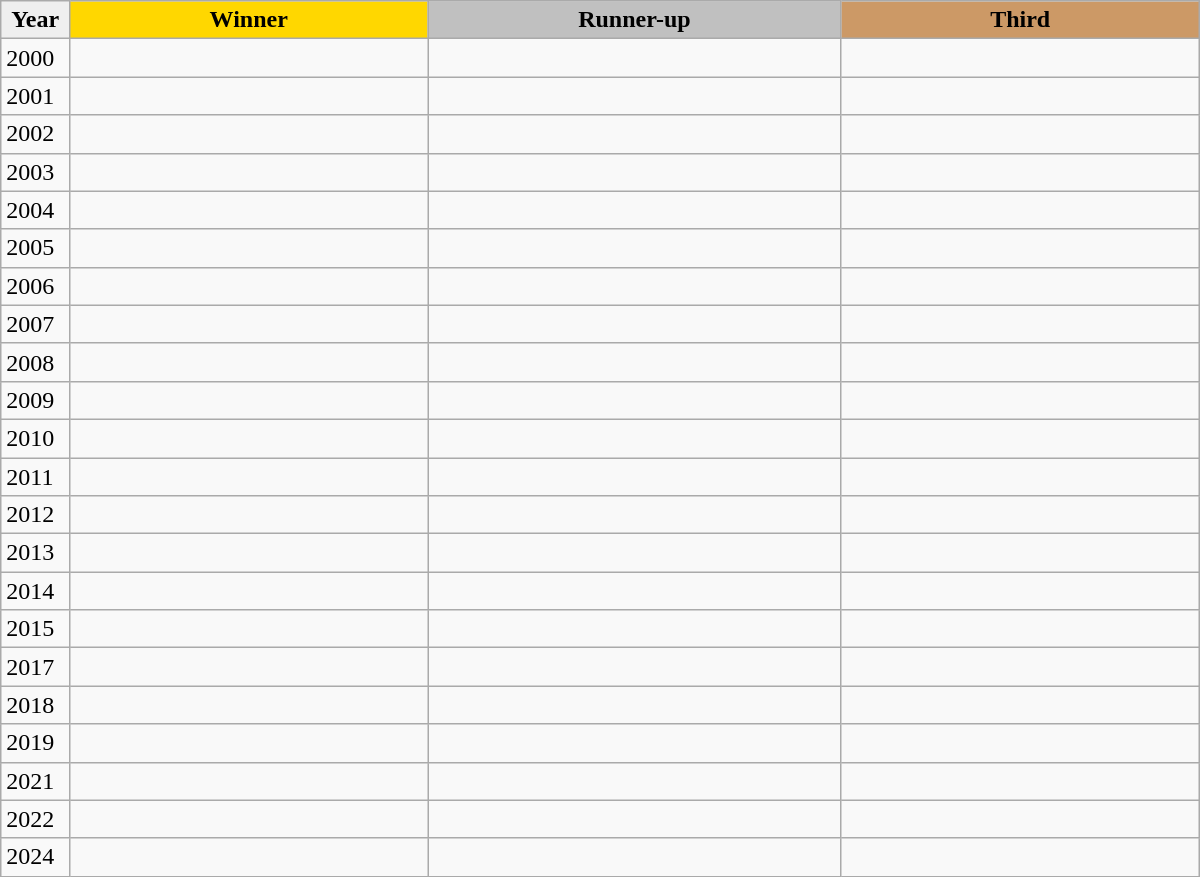<table class="wikitable sortable" style="width:800px;">
<tr>
<th style="width:5%; background:#efefef;">Year</th>
<th style="width:26%; background:gold">Winner</th>
<th style="width:30%; background:silver">Runner-up</th>
<th style="width:26%; background:#CC9966">Third</th>
</tr>
<tr>
<td>2000</td>
<td></td>
<td></td>
<td></td>
</tr>
<tr>
<td>2001</td>
<td></td>
<td></td>
<td></td>
</tr>
<tr>
<td>2002</td>
<td></td>
<td></td>
<td></td>
</tr>
<tr>
<td>2003</td>
<td></td>
<td></td>
<td></td>
</tr>
<tr>
<td>2004</td>
<td></td>
<td></td>
<td></td>
</tr>
<tr>
<td>2005</td>
<td></td>
<td></td>
<td></td>
</tr>
<tr>
<td>2006</td>
<td></td>
<td></td>
<td></td>
</tr>
<tr>
<td>2007</td>
<td></td>
<td></td>
<td></td>
</tr>
<tr>
<td>2008</td>
<td></td>
<td></td>
<td></td>
</tr>
<tr>
<td>2009</td>
<td></td>
<td></td>
<td></td>
</tr>
<tr>
<td>2010</td>
<td></td>
<td></td>
<td></td>
</tr>
<tr>
<td>2011</td>
<td></td>
<td></td>
<td></td>
</tr>
<tr>
<td>2012</td>
<td></td>
<td></td>
<td></td>
</tr>
<tr>
<td>2013</td>
<td></td>
<td></td>
<td></td>
</tr>
<tr>
<td>2014</td>
<td></td>
<td></td>
<td></td>
</tr>
<tr>
<td>2015</td>
<td></td>
<td></td>
<td></td>
</tr>
<tr>
<td>2017</td>
<td></td>
<td></td>
<td></td>
</tr>
<tr>
<td>2018</td>
<td></td>
<td></td>
<td></td>
</tr>
<tr>
<td>2019</td>
<td></td>
<td></td>
<td></td>
</tr>
<tr>
<td>2021</td>
<td></td>
<td></td>
<td></td>
</tr>
<tr>
<td>2022</td>
<td></td>
<td></td>
<td></td>
</tr>
<tr>
<td>2024</td>
<td></td>
<td></td>
<td></td>
</tr>
</table>
